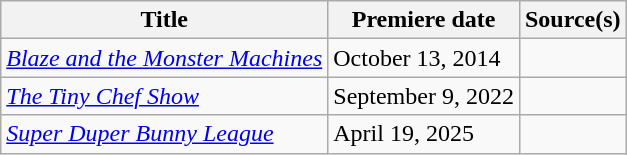<table class="wikitable sortable">
<tr>
<th>Title</th>
<th>Premiere date</th>
<th>Source(s)</th>
</tr>
<tr>
<td><em><a href='#'>Blaze and the Monster Machines</a></em></td>
<td>October 13, 2014</td>
<td></td>
</tr>
<tr>
<td><em><a href='#'>The Tiny Chef Show</a></em></td>
<td>September 9, 2022</td>
<td></td>
</tr>
<tr>
<td><em><a href='#'>Super Duper Bunny League</a></em></td>
<td>April 19, 2025</td>
<td></td>
</tr>
</table>
